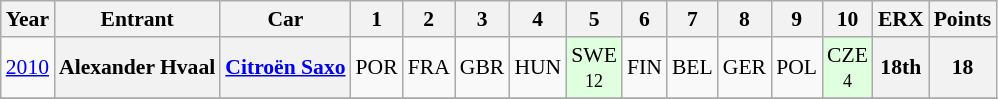<table class="wikitable" border="1" style="text-align:center; font-size:90%;">
<tr valign="top">
<th>Year</th>
<th>Entrant</th>
<th>Car</th>
<th>1</th>
<th>2</th>
<th>3</th>
<th>4</th>
<th>5</th>
<th>6</th>
<th>7</th>
<th>8</th>
<th>9</th>
<th>10</th>
<th>ERX</th>
<th>Points</th>
</tr>
<tr>
<td><a href='#'>2010</a></td>
<th>Alexander Hvaal</th>
<th><a href='#'>Citroën Saxo</a></th>
<td>POR<br><small></small></td>
<td>FRA<br><small></small></td>
<td>GBR<br><small></small></td>
<td>HUN<br><small></small></td>
<td style="background:#DFFFDF;">SWE<br><small>12</small></td>
<td>FIN<br><small></small></td>
<td>BEL<br><small></small></td>
<td>GER<br><small></small></td>
<td>POL<br><small></small></td>
<td style="background:#DFFFDF;">CZE<br><small>4</small></td>
<th>18th</th>
<th>18</th>
</tr>
<tr>
</tr>
</table>
